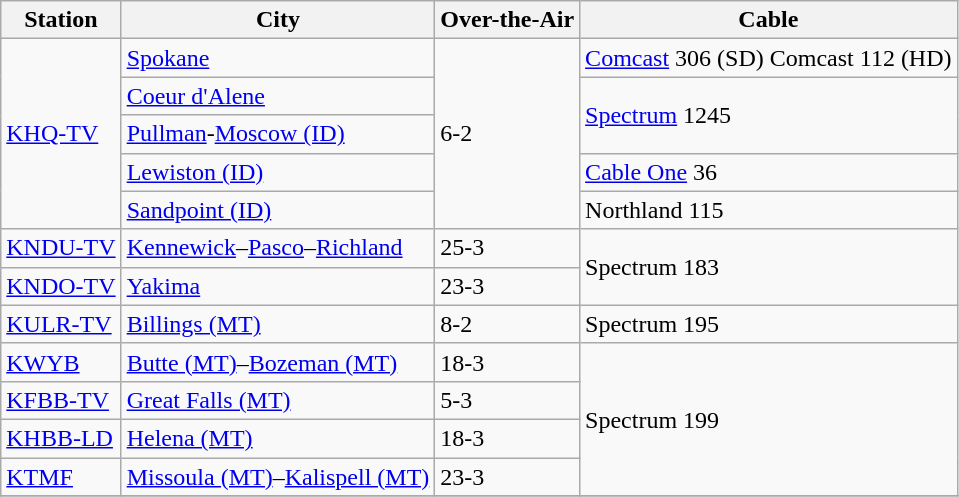<table class="wikitable">
<tr>
<th>Station</th>
<th>City</th>
<th>Over-the-Air</th>
<th>Cable</th>
</tr>
<tr>
<td rowspan="5"><a href='#'>KHQ-TV</a></td>
<td><a href='#'>Spokane</a></td>
<td rowspan="5">6-2</td>
<td><a href='#'>Comcast</a> 306 (SD) Comcast 112 (HD)</td>
</tr>
<tr>
<td><a href='#'>Coeur d'Alene</a></td>
<td rowspan="2"><a href='#'>Spectrum</a> 1245</td>
</tr>
<tr>
<td><a href='#'>Pullman</a>-<a href='#'>Moscow (ID)</a></td>
</tr>
<tr>
<td><a href='#'>Lewiston (ID)</a></td>
<td><a href='#'>Cable One</a> 36</td>
</tr>
<tr>
<td><a href='#'>Sandpoint (ID)</a></td>
<td>Northland 115</td>
</tr>
<tr>
<td><a href='#'>KNDU-TV</a></td>
<td><a href='#'>Kennewick</a>–<a href='#'>Pasco</a>–<a href='#'>Richland</a></td>
<td>25-3</td>
<td rowspan="2">Spectrum 183</td>
</tr>
<tr>
<td><a href='#'>KNDO-TV</a></td>
<td><a href='#'>Yakima</a></td>
<td>23-3</td>
</tr>
<tr>
<td><a href='#'>KULR-TV</a></td>
<td><a href='#'>Billings (MT)</a></td>
<td>8-2</td>
<td>Spectrum 195</td>
</tr>
<tr>
<td><a href='#'>KWYB</a></td>
<td><a href='#'>Butte (MT)</a>–<a href='#'>Bozeman (MT)</a></td>
<td>18-3</td>
<td rowspan="4">Spectrum 199</td>
</tr>
<tr>
<td><a href='#'>KFBB-TV</a></td>
<td><a href='#'>Great Falls (MT)</a></td>
<td>5-3</td>
</tr>
<tr>
<td><a href='#'>KHBB-LD</a></td>
<td><a href='#'>Helena (MT)</a></td>
<td>18-3</td>
</tr>
<tr>
<td><a href='#'>KTMF</a></td>
<td><a href='#'>Missoula (MT)</a>–<a href='#'>Kalispell (MT)</a></td>
<td>23-3</td>
</tr>
<tr>
</tr>
</table>
